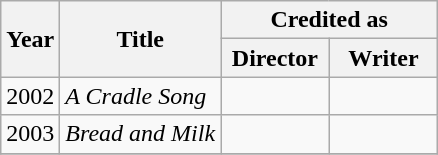<table class="wikitable sortable">
<tr>
<th rowspan="2">Year</th>
<th rowspan="2">Title</th>
<th colspan="2">Credited as</th>
</tr>
<tr>
<th width="65">Director</th>
<th width="65">Writer</th>
</tr>
<tr>
<td>2002</td>
<td><em>A Cradle Song</em></td>
<td></td>
<td></td>
</tr>
<tr>
<td>2003</td>
<td><em>Bread and Milk</em></td>
<td></td>
<td></td>
</tr>
<tr>
</tr>
</table>
